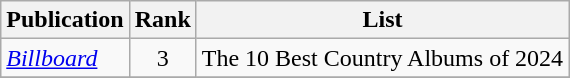<table class="wikitable plainrowheaders sortable">
<tr>
<th>Publication</th>
<th data-sort-type="number">Rank</th>
<th scope="col" class="unsortable">List</th>
</tr>
<tr>
<td><em><a href='#'>Billboard</a></em></td>
<td align=center>3</td>
<td>The 10 Best Country Albums of 2024</td>
</tr>
<tr>
</tr>
</table>
